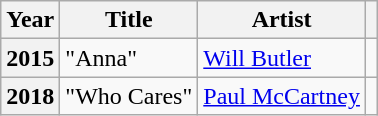<table class="wikitable plainrowheaders" style="margin-right: 0;">
<tr>
<th scope="col">Year</th>
<th scope="col">Title</th>
<th scope="col">Artist</th>
<th scope="col"></th>
</tr>
<tr>
<th scope="row">2015</th>
<td>"Anna"</td>
<td><a href='#'>Will Butler</a></td>
<td align="center"></td>
</tr>
<tr>
<th scope="row">2018</th>
<td>"Who Cares"</td>
<td><a href='#'>Paul McCartney</a></td>
<td align="center"></td>
</tr>
</table>
